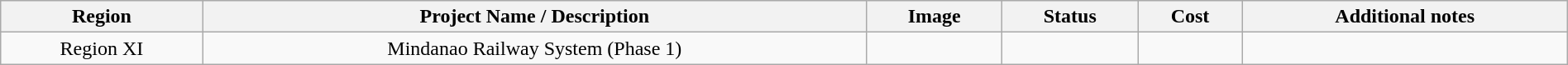<table class="wikitable plainrowheaders" style="text-align:center; width:100%; margin:1em auto;">
<tr>
<th>Region</th>
<th>Project Name / Description</th>
<th>Image</th>
<th>Status</th>
<th>Cost</th>
<th>Additional notes</th>
</tr>
<tr>
<td>Region XI</td>
<td>Mindanao Railway System (Phase 1)</td>
<td></td>
<td></td>
<td></td>
<td></td>
</tr>
</table>
